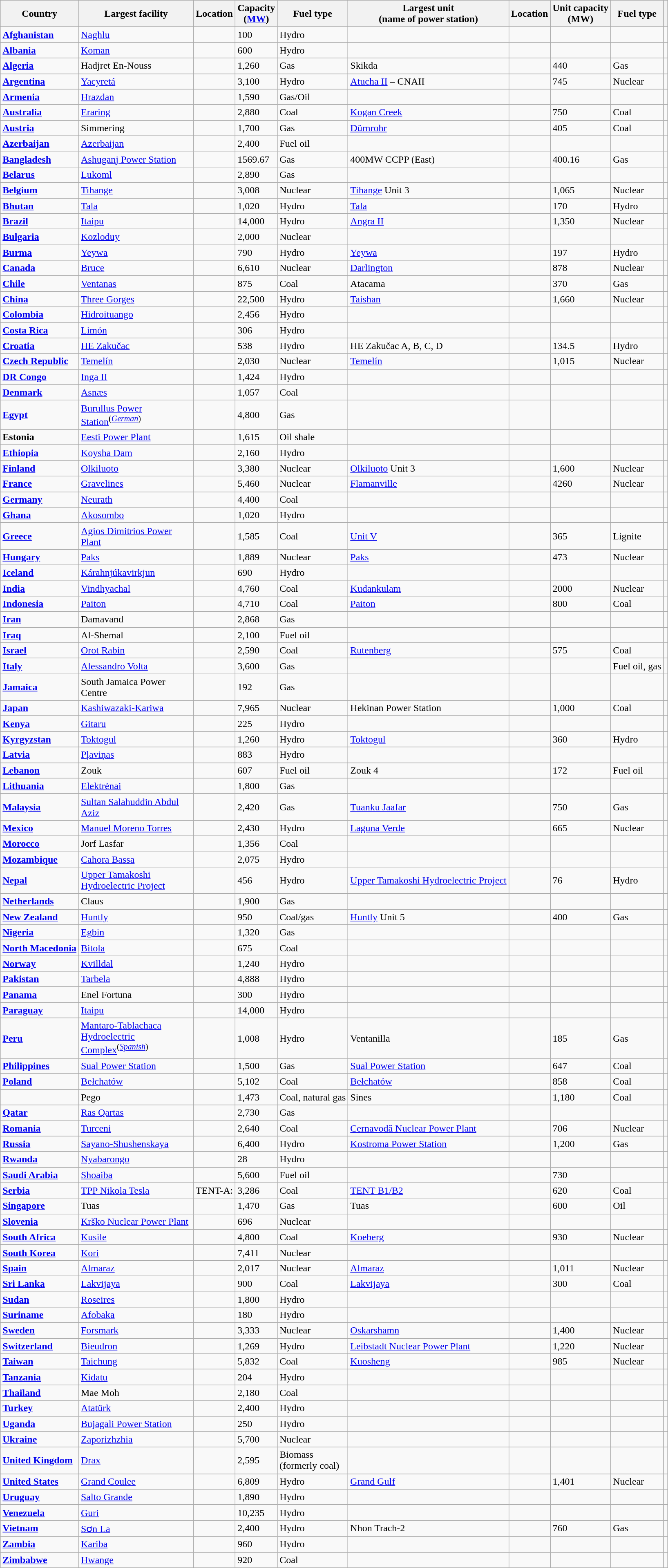<table class="wikitable sortable">
<tr>
<th>Country</th>
<th width=180>Largest facility</th>
<th class="unsortable">Location</th>
<th>Capacity<br>(<a href='#'>MW</a>)</th>
<th>Fuel type</th>
<th>Largest unit<br>(name of power station)</th>
<th class="unsortable">Location</th>
<th data-sort-type="number">Unit capacity<br>(MW)</th>
<th>Fuel type</th>
<th class="unsortable"></th>
</tr>
<tr>
<td><strong> <a href='#'>Afghanistan</a></strong></td>
<td><a href='#'>Naghlu</a></td>
<td></td>
<td>100</td>
<td>Hydro</td>
<td></td>
<td></td>
<td></td>
<td></td>
<td></td>
</tr>
<tr>
<td><strong> <a href='#'>Albania</a></strong></td>
<td><a href='#'>Koman</a></td>
<td></td>
<td>600</td>
<td>Hydro</td>
<td></td>
<td></td>
<td></td>
<td></td>
<td></td>
</tr>
<tr>
<td><strong> <a href='#'>Algeria</a></strong></td>
<td>Hadjret En-Nouss</td>
<td></td>
<td>1,260</td>
<td>Gas</td>
<td>Skikda</td>
<td></td>
<td>440</td>
<td>Gas</td>
<td></td>
</tr>
<tr>
<td><strong> <a href='#'>Argentina</a></strong></td>
<td><a href='#'>Yacyretá</a></td>
<td></td>
<td>3,100</td>
<td>Hydro</td>
<td><a href='#'>Atucha II</a> – CNAII</td>
<td></td>
<td>745</td>
<td>Nuclear</td>
<td></td>
</tr>
<tr>
<td><strong> <a href='#'>Armenia</a></strong></td>
<td><a href='#'>Hrazdan</a></td>
<td></td>
<td>1,590</td>
<td>Gas/Oil</td>
<td></td>
<td></td>
<td></td>
<td></td>
<td></td>
</tr>
<tr>
<td><strong> <a href='#'>Australia</a></strong></td>
<td><a href='#'>Eraring</a></td>
<td></td>
<td>2,880</td>
<td>Coal</td>
<td><a href='#'>Kogan Creek</a></td>
<td></td>
<td>750</td>
<td>Coal</td>
<td></td>
</tr>
<tr>
<td><strong> <a href='#'>Austria</a></strong></td>
<td>Simmering</td>
<td></td>
<td>1,700</td>
<td>Gas</td>
<td><a href='#'>Dürnrohr</a></td>
<td></td>
<td>405</td>
<td>Coal</td>
<td></td>
</tr>
<tr>
<td><strong> <a href='#'>Azerbaijan</a></strong></td>
<td><a href='#'>Azerbaijan</a></td>
<td></td>
<td>2,400</td>
<td>Fuel oil</td>
<td></td>
<td></td>
<td></td>
<td></td>
<td></td>
</tr>
<tr>
<td><strong> <a href='#'>Bangladesh</a></strong></td>
<td><a href='#'>Ashuganj Power Station</a></td>
<td></td>
<td>1569.67</td>
<td>Gas</td>
<td>400MW CCPP (East)</td>
<td></td>
<td>400.16</td>
<td>Gas</td>
<td></td>
</tr>
<tr>
<td><strong> <a href='#'>Belarus</a></strong></td>
<td><a href='#'>Lukoml</a></td>
<td></td>
<td>2,890</td>
<td>Gas</td>
<td></td>
<td></td>
<td></td>
<td></td>
<td></td>
</tr>
<tr>
<td><strong> <a href='#'>Belgium</a></strong></td>
<td><a href='#'>Tihange</a></td>
<td></td>
<td>3,008</td>
<td>Nuclear</td>
<td><a href='#'>Tihange</a> Unit 3</td>
<td></td>
<td>1,065</td>
<td>Nuclear</td>
<td></td>
</tr>
<tr>
<td><strong> <a href='#'>Bhutan</a></strong></td>
<td><a href='#'>Tala</a></td>
<td></td>
<td>1,020</td>
<td>Hydro</td>
<td><a href='#'>Tala</a></td>
<td></td>
<td>170</td>
<td>Hydro</td>
<td></td>
</tr>
<tr>
<td><strong> <a href='#'>Brazil</a></strong></td>
<td><a href='#'>Itaipu</a></td>
<td></td>
<td>14,000</td>
<td>Hydro</td>
<td><a href='#'>Angra II</a></td>
<td></td>
<td>1,350</td>
<td>Nuclear</td>
<td></td>
</tr>
<tr>
<td><strong> <a href='#'>Bulgaria</a></strong></td>
<td><a href='#'>Kozloduy</a></td>
<td></td>
<td>2,000</td>
<td>Nuclear</td>
<td></td>
<td></td>
<td></td>
<td></td>
<td></td>
</tr>
<tr>
<td><strong> <a href='#'>Burma</a></strong></td>
<td><a href='#'>Yeywa</a></td>
<td></td>
<td>790</td>
<td>Hydro</td>
<td><a href='#'>Yeywa</a></td>
<td></td>
<td>197</td>
<td>Hydro</td>
<td></td>
</tr>
<tr>
<td><strong> <a href='#'>Canada</a></strong></td>
<td><a href='#'>Bruce</a></td>
<td></td>
<td>6,610</td>
<td>Nuclear</td>
<td><a href='#'>Darlington</a></td>
<td></td>
<td>878</td>
<td>Nuclear</td>
<td></td>
</tr>
<tr>
<td><strong> <a href='#'>Chile</a></strong></td>
<td><a href='#'>Ventanas</a></td>
<td></td>
<td>875</td>
<td>Coal</td>
<td>Atacama</td>
<td></td>
<td>370</td>
<td>Gas</td>
<td></td>
</tr>
<tr>
<td><strong> <a href='#'>China</a></strong></td>
<td><a href='#'>Three Gorges</a></td>
<td></td>
<td>22,500</td>
<td>Hydro</td>
<td><a href='#'>Taishan</a></td>
<td></td>
<td>1,660</td>
<td>Nuclear</td>
<td></td>
</tr>
<tr>
<td><strong> <a href='#'>Colombia</a></strong></td>
<td><a href='#'>Hidroituango</a></td>
<td></td>
<td>2,456</td>
<td>Hydro</td>
<td></td>
<td></td>
<td></td>
<td></td>
<td></td>
</tr>
<tr>
<td><strong> <a href='#'>Costa Rica</a></strong></td>
<td><a href='#'>Limón</a></td>
<td></td>
<td>306</td>
<td>Hydro</td>
<td></td>
<td></td>
<td></td>
<td></td>
<td></td>
</tr>
<tr>
<td><strong> <a href='#'>Croatia</a></strong></td>
<td><a href='#'>HE Zakučac</a></td>
<td></td>
<td>538</td>
<td>Hydro</td>
<td>HE Zakučac A, B, C, D</td>
<td></td>
<td>134.5</td>
<td>Hydro</td>
<td></td>
</tr>
<tr>
<td><strong> <a href='#'>Czech Republic</a></strong></td>
<td><a href='#'>Temelín</a></td>
<td></td>
<td>2,030</td>
<td>Nuclear</td>
<td><a href='#'>Temelín</a></td>
<td></td>
<td>1,015</td>
<td>Nuclear</td>
<td></td>
</tr>
<tr>
<td><strong> <a href='#'>DR Congo</a></strong></td>
<td><a href='#'>Inga II</a></td>
<td></td>
<td>1,424</td>
<td>Hydro</td>
<td></td>
<td></td>
<td></td>
<td></td>
<td></td>
</tr>
<tr>
<td><strong> <a href='#'>Denmark</a></strong></td>
<td><a href='#'>Asnæs</a></td>
<td></td>
<td>1,057</td>
<td>Coal</td>
<td></td>
<td></td>
<td></td>
<td></td>
<td></td>
</tr>
<tr>
<td><strong> <a href='#'>Egypt</a></strong></td>
<td><a href='#'>Burullus Power Station</a><sup>(<a href='#'><em>German</em></a>)</sup></td>
<td></td>
<td>4,800</td>
<td>Gas</td>
<td></td>
<td></td>
<td></td>
<td></td>
<td></td>
</tr>
<tr>
<td><strong> Estonia</strong></td>
<td><a href='#'>Eesti Power Plant</a></td>
<td></td>
<td>1,615</td>
<td>Oil shale</td>
<td></td>
<td></td>
<td></td>
<td></td>
<td></td>
</tr>
<tr>
<td><strong> <a href='#'>Ethiopia</a></strong></td>
<td><a href='#'>Koysha Dam</a></td>
<td></td>
<td>2,160</td>
<td>Hydro</td>
<td></td>
<td></td>
<td></td>
<td></td>
<td></td>
</tr>
<tr>
<td><strong> <a href='#'>Finland</a></strong></td>
<td><a href='#'>Olkiluoto</a></td>
<td></td>
<td>3,380</td>
<td>Nuclear</td>
<td><a href='#'>Olkiluoto</a> Unit 3</td>
<td></td>
<td>1,600</td>
<td>Nuclear</td>
<td></td>
</tr>
<tr>
<td><strong> <a href='#'>France</a></strong></td>
<td><a href='#'>Gravelines</a></td>
<td></td>
<td>5,460</td>
<td>Nuclear</td>
<td><a href='#'>Flamanville</a></td>
<td></td>
<td>4260</td>
<td>Nuclear</td>
<td></td>
</tr>
<tr>
<td><strong> <a href='#'>Germany</a></strong></td>
<td><a href='#'>Neurath</a></td>
<td></td>
<td>4,400</td>
<td>Coal</td>
<td></td>
<td></td>
<td></td>
<td></td>
<td></td>
</tr>
<tr>
<td><strong> <a href='#'>Ghana</a></strong></td>
<td><a href='#'>Akosombo</a></td>
<td></td>
<td>1,020</td>
<td>Hydro</td>
<td></td>
<td></td>
<td></td>
<td></td>
<td></td>
</tr>
<tr>
<td><strong> <a href='#'>Greece</a></strong></td>
<td><a href='#'>Agios Dimitrios Power Plant</a></td>
<td></td>
<td>1,585</td>
<td>Coal</td>
<td><a href='#'>Unit V</a></td>
<td></td>
<td>365</td>
<td>Lignite</td>
<td></td>
</tr>
<tr>
<td><strong> <a href='#'>Hungary</a></strong></td>
<td><a href='#'>Paks</a></td>
<td></td>
<td>1,889</td>
<td>Nuclear</td>
<td><a href='#'>Paks</a></td>
<td></td>
<td>473</td>
<td>Nuclear</td>
<td></td>
</tr>
<tr>
<td> <a href='#'><strong>Iceland</strong></a></td>
<td><a href='#'>Kárahnjúkavirkjun</a></td>
<td></td>
<td>690</td>
<td>Hydro</td>
<td></td>
<td></td>
<td></td>
<td></td>
<td></td>
</tr>
<tr>
<td><strong> <a href='#'>India</a></strong></td>
<td><a href='#'>Vindhyachal</a></td>
<td></td>
<td>4,760</td>
<td>Coal</td>
<td><a href='#'>Kudankulam</a></td>
<td></td>
<td>2000</td>
<td>Nuclear</td>
<td></td>
</tr>
<tr>
<td><strong> <a href='#'>Indonesia</a></strong></td>
<td><a href='#'>Paiton</a></td>
<td></td>
<td>4,710</td>
<td>Coal</td>
<td><a href='#'>Paiton</a></td>
<td></td>
<td>800</td>
<td>Coal</td>
<td></td>
</tr>
<tr>
<td><strong> <a href='#'>Iran</a></strong></td>
<td>Damavand</td>
<td></td>
<td>2,868</td>
<td>Gas</td>
<td></td>
<td></td>
<td></td>
<td></td>
<td></td>
</tr>
<tr>
<td><strong> <a href='#'>Iraq</a></strong></td>
<td>Al-Shemal</td>
<td></td>
<td>2,100</td>
<td>Fuel oil</td>
<td></td>
<td></td>
<td></td>
<td></td>
<td></td>
</tr>
<tr>
<td><strong> <a href='#'>Israel</a></strong></td>
<td><a href='#'>Orot Rabin</a></td>
<td></td>
<td>2,590</td>
<td>Coal</td>
<td><a href='#'>Rutenberg</a></td>
<td></td>
<td>575</td>
<td>Coal</td>
<td></td>
</tr>
<tr>
<td><strong> <a href='#'>Italy</a></strong></td>
<td><a href='#'>Alessandro Volta</a></td>
<td></td>
<td>3,600</td>
<td>Gas</td>
<td></td>
<td></td>
<td></td>
<td>Fuel oil, gas</td>
<td></td>
</tr>
<tr>
<td><strong> <a href='#'>Jamaica</a></strong></td>
<td>South Jamaica Power Centre</td>
<td></td>
<td>192</td>
<td>Gas</td>
<td></td>
<td></td>
<td></td>
<td></td>
<td></td>
</tr>
<tr>
</tr>
<tr>
<td><strong> <a href='#'>Japan</a></strong></td>
<td><a href='#'>Kashiwazaki-Kariwa</a></td>
<td></td>
<td>7,965</td>
<td>Nuclear</td>
<td>Hekinan Power Station</td>
<td></td>
<td>1,000</td>
<td>Coal</td>
<td></td>
</tr>
<tr>
<td><strong> <a href='#'>Kenya</a></strong></td>
<td><a href='#'>Gitaru</a></td>
<td></td>
<td>225</td>
<td>Hydro</td>
<td></td>
<td></td>
<td></td>
<td></td>
<td></td>
</tr>
<tr>
<td><strong> <a href='#'>Kyrgyzstan</a></strong></td>
<td><a href='#'>Toktogul</a></td>
<td></td>
<td>1,260</td>
<td>Hydro</td>
<td><a href='#'>Toktogul</a></td>
<td></td>
<td>360</td>
<td>Hydro</td>
<td></td>
</tr>
<tr>
<td><strong> <a href='#'>Latvia</a></strong></td>
<td><a href='#'>Pļaviņas</a></td>
<td></td>
<td>883</td>
<td>Hydro</td>
<td></td>
<td></td>
<td></td>
<td></td>
<td></td>
</tr>
<tr>
<td><strong> <a href='#'>Lebanon</a></strong></td>
<td>Zouk</td>
<td></td>
<td>607</td>
<td>Fuel oil</td>
<td>Zouk 4</td>
<td></td>
<td>172</td>
<td>Fuel oil</td>
<td></td>
</tr>
<tr>
<td><strong> <a href='#'>Lithuania</a></strong></td>
<td><a href='#'>Elektrėnai</a></td>
<td></td>
<td>1,800</td>
<td>Gas</td>
<td></td>
<td></td>
<td></td>
<td></td>
<td></td>
</tr>
<tr>
<td><strong> <a href='#'>Malaysia</a></strong></td>
<td><a href='#'>Sultan Salahuddin Abdul Aziz</a></td>
<td></td>
<td>2,420</td>
<td>Gas</td>
<td><a href='#'>Tuanku Jaafar</a></td>
<td></td>
<td>750</td>
<td>Gas</td>
<td></td>
</tr>
<tr>
<td><strong> <a href='#'>Mexico</a></strong></td>
<td><a href='#'>Manuel Moreno Torres</a></td>
<td></td>
<td>2,430</td>
<td>Hydro</td>
<td><a href='#'>Laguna Verde</a></td>
<td></td>
<td>665</td>
<td>Nuclear</td>
<td></td>
</tr>
<tr>
<td><strong> <a href='#'>Morocco</a></strong></td>
<td>Jorf Lasfar</td>
<td></td>
<td>1,356</td>
<td>Coal</td>
<td></td>
<td></td>
<td></td>
<td></td>
<td></td>
</tr>
<tr>
<td><strong> <a href='#'>Mozambique</a></strong></td>
<td><a href='#'>Cahora Bassa</a></td>
<td></td>
<td>2,075</td>
<td>Hydro</td>
<td></td>
<td></td>
<td></td>
<td></td>
<td></td>
</tr>
<tr>
<td><strong> <a href='#'>Nepal</a></strong></td>
<td><a href='#'>Upper Tamakoshi Hydroelectric Project</a></td>
<td></td>
<td>456</td>
<td>Hydro</td>
<td><a href='#'>Upper Tamakoshi Hydroelectric Project</a></td>
<td></td>
<td>76</td>
<td>Hydro</td>
<td></td>
</tr>
<tr>
<td><strong> <a href='#'>Netherlands</a></strong></td>
<td>Claus</td>
<td></td>
<td>1,900</td>
<td>Gas</td>
<td></td>
<td></td>
<td></td>
<td></td>
<td></td>
</tr>
<tr>
<td><strong> <a href='#'>New Zealand</a></strong></td>
<td><a href='#'>Huntly</a></td>
<td></td>
<td>950</td>
<td>Coal/gas</td>
<td><a href='#'>Huntly</a> Unit 5</td>
<td></td>
<td>400</td>
<td>Gas</td>
<td></td>
</tr>
<tr>
<td><strong> <a href='#'>Nigeria</a></strong></td>
<td><a href='#'>Egbin</a></td>
<td></td>
<td>1,320</td>
<td>Gas</td>
<td></td>
<td></td>
<td></td>
<td></td>
<td></td>
</tr>
<tr>
<td><strong> <a href='#'>North Macedonia</a></strong></td>
<td><a href='#'>Bitola</a></td>
<td></td>
<td>675</td>
<td>Coal</td>
<td></td>
<td></td>
<td></td>
<td></td>
<td></td>
</tr>
<tr>
<td><strong> <a href='#'>Norway</a></strong></td>
<td><a href='#'>Kvilldal</a></td>
<td></td>
<td>1,240</td>
<td>Hydro</td>
<td></td>
<td></td>
<td></td>
<td></td>
<td></td>
</tr>
<tr>
<td><strong> <a href='#'>Pakistan</a></strong></td>
<td><a href='#'>Tarbela</a></td>
<td></td>
<td>4,888</td>
<td>Hydro</td>
<td></td>
<td></td>
<td></td>
<td></td>
<td></td>
</tr>
<tr>
<td><strong> <a href='#'>Panama</a></strong></td>
<td>Enel Fortuna</td>
<td></td>
<td>300</td>
<td>Hydro</td>
<td></td>
<td></td>
<td></td>
<td></td>
<td></td>
</tr>
<tr>
<td><strong> <a href='#'>Paraguay</a></strong></td>
<td><a href='#'>Itaipu</a></td>
<td></td>
<td>14,000</td>
<td>Hydro</td>
<td></td>
<td></td>
<td></td>
<td></td>
<td></td>
</tr>
<tr>
<td><strong> <a href='#'>Peru</a></strong></td>
<td><a href='#'>Mantaro-Tablachaca Hydroelectric Complex</a><sup>(<a href='#'><em>Spanish</em></a>)</sup></td>
<td></td>
<td>1,008</td>
<td>Hydro</td>
<td>Ventanilla</td>
<td></td>
<td>185</td>
<td>Gas</td>
<td></td>
</tr>
<tr>
<td><strong> <a href='#'>Philippines</a></strong></td>
<td><a href='#'>Sual Power Station</a></td>
<td></td>
<td>1,500</td>
<td>Gas</td>
<td><a href='#'>Sual Power Station</a></td>
<td></td>
<td>647</td>
<td>Coal</td>
<td></td>
</tr>
<tr>
<td><strong> <a href='#'>Poland</a></strong></td>
<td><a href='#'>Bełchatów</a></td>
<td></td>
<td>5,102</td>
<td>Coal</td>
<td><a href='#'>Bełchatów</a></td>
<td></td>
<td>858</td>
<td>Coal</td>
<td></td>
</tr>
<tr>
<td><strong></strong></td>
<td>Pego</td>
<td></td>
<td>1,473</td>
<td>Coal, natural gas</td>
<td>Sines</td>
<td></td>
<td>1,180</td>
<td>Coal</td>
<td></td>
</tr>
<tr>
<td><strong> <a href='#'>Qatar</a></strong></td>
<td><a href='#'>Ras Qartas</a></td>
<td></td>
<td>2,730</td>
<td>Gas</td>
<td></td>
<td></td>
<td></td>
<td></td>
<td></td>
</tr>
<tr>
<td><strong> <a href='#'>Romania</a></strong></td>
<td><a href='#'>Turceni</a></td>
<td></td>
<td>2,640</td>
<td>Coal</td>
<td><a href='#'>Cernavodă Nuclear Power Plant</a></td>
<td></td>
<td>706</td>
<td>Nuclear</td>
<td></td>
</tr>
<tr>
<td><strong> <a href='#'>Russia</a></strong></td>
<td><a href='#'>Sayano-Shushenskaya</a></td>
<td></td>
<td>6,400</td>
<td>Hydro</td>
<td><a href='#'>Kostroma Power Station</a></td>
<td></td>
<td>1,200</td>
<td>Gas</td>
<td></td>
</tr>
<tr>
<td><strong> <a href='#'>Rwanda</a></strong></td>
<td><a href='#'>Nyabarongo</a></td>
<td></td>
<td>28</td>
<td>Hydro</td>
<td></td>
<td></td>
<td></td>
<td></td>
<td></td>
</tr>
<tr>
<td><strong> <a href='#'>Saudi Arabia</a></strong></td>
<td><a href='#'>Shoaiba</a></td>
<td></td>
<td>5,600</td>
<td>Fuel oil</td>
<td></td>
<td></td>
<td>730</td>
<td></td>
<td></td>
</tr>
<tr>
<td><strong> <a href='#'>Serbia</a></strong></td>
<td><a href='#'>TPP Nikola Tesla</a></td>
<td>TENT-A:<br></td>
<td>3,286</td>
<td>Coal</td>
<td><a href='#'>TENT B1/B2</a></td>
<td></td>
<td>620</td>
<td>Coal</td>
<td><br></td>
</tr>
<tr>
<td><strong> <a href='#'>Singapore</a></strong></td>
<td>Tuas</td>
<td></td>
<td>1,470</td>
<td>Gas</td>
<td>Tuas</td>
<td></td>
<td>600</td>
<td>Oil</td>
<td></td>
</tr>
<tr>
<td><strong> <a href='#'>Slovenia</a></strong></td>
<td><a href='#'>Krško Nuclear Power Plant</a></td>
<td></td>
<td>696</td>
<td>Nuclear</td>
<td></td>
<td></td>
<td></td>
<td></td>
<td></td>
</tr>
<tr>
<td><strong> <a href='#'>South Africa</a></strong></td>
<td><a href='#'>Kusile</a></td>
<td></td>
<td>4,800</td>
<td>Coal</td>
<td><a href='#'>Koeberg</a></td>
<td></td>
<td>930</td>
<td>Nuclear</td>
<td></td>
</tr>
<tr>
<td><strong> <a href='#'>South Korea</a></strong></td>
<td><a href='#'>Kori</a></td>
<td></td>
<td>7,411</td>
<td>Nuclear</td>
<td></td>
<td></td>
<td></td>
<td></td>
<td></td>
</tr>
<tr>
<td><strong> <a href='#'>Spain</a></strong></td>
<td><a href='#'>Almaraz</a></td>
<td></td>
<td>2,017</td>
<td>Nuclear</td>
<td><a href='#'>Almaraz</a></td>
<td></td>
<td>1,011</td>
<td>Nuclear</td>
<td></td>
</tr>
<tr>
<td><strong> <a href='#'>Sri Lanka</a></strong></td>
<td><a href='#'>Lakvijaya</a></td>
<td></td>
<td>900</td>
<td>Coal</td>
<td><a href='#'>Lakvijaya</a></td>
<td></td>
<td>300</td>
<td>Coal</td>
<td></td>
</tr>
<tr>
<td><strong> <a href='#'>Sudan</a></strong></td>
<td><a href='#'>Roseires</a></td>
<td></td>
<td>1,800</td>
<td>Hydro</td>
<td></td>
<td></td>
<td></td>
<td></td>
<td></td>
</tr>
<tr>
<td><strong> <a href='#'>Suriname</a></strong></td>
<td><a href='#'>Afobaka</a></td>
<td></td>
<td>180</td>
<td>Hydro</td>
<td></td>
<td></td>
<td></td>
<td></td>
<td></td>
</tr>
<tr>
<td><strong> <a href='#'>Sweden</a></strong></td>
<td><a href='#'>Forsmark</a></td>
<td></td>
<td>3,333</td>
<td>Nuclear</td>
<td><a href='#'>Oskarshamn</a></td>
<td></td>
<td>1,400</td>
<td>Nuclear</td>
<td></td>
</tr>
<tr>
<td><strong> <a href='#'>Switzerland</a></strong></td>
<td><a href='#'>Bieudron</a></td>
<td></td>
<td>1,269</td>
<td>Hydro</td>
<td><a href='#'>Leibstadt Nuclear Power Plant</a></td>
<td></td>
<td>1,220</td>
<td>Nuclear</td>
<td></td>
</tr>
<tr>
<td><strong> <a href='#'>Taiwan</a></strong></td>
<td><a href='#'>Taichung</a></td>
<td></td>
<td>5,832</td>
<td>Coal</td>
<td><a href='#'>Kuosheng</a></td>
<td></td>
<td>985</td>
<td>Nuclear</td>
<td></td>
</tr>
<tr>
<td><strong> <a href='#'>Tanzania</a></strong></td>
<td><a href='#'>Kidatu</a></td>
<td></td>
<td>204</td>
<td>Hydro</td>
<td></td>
<td></td>
<td></td>
<td></td>
<td></td>
</tr>
<tr>
<td><strong> <a href='#'>Thailand</a></strong></td>
<td>Mae Moh</td>
<td></td>
<td>2,180</td>
<td>Coal</td>
<td></td>
<td></td>
<td></td>
<td></td>
<td></td>
</tr>
<tr>
<td><strong> <a href='#'>Turkey</a></strong></td>
<td><a href='#'>Atatürk</a></td>
<td></td>
<td>2,400</td>
<td>Hydro</td>
<td></td>
<td></td>
<td></td>
<td></td>
<td></td>
</tr>
<tr>
<td><strong> <a href='#'>Uganda</a></strong></td>
<td><a href='#'>Bujagali Power Station</a></td>
<td></td>
<td>250</td>
<td>Hydro</td>
<td></td>
<td></td>
<td></td>
<td></td>
<td></td>
</tr>
<tr>
<td><strong> <a href='#'>Ukraine</a></strong></td>
<td><a href='#'>Zaporizhzhia</a></td>
<td></td>
<td>5,700</td>
<td>Nuclear</td>
<td></td>
<td></td>
<td></td>
<td></td>
<td></td>
</tr>
<tr>
<td><strong> <a href='#'>United Kingdom</a></strong></td>
<td><a href='#'>Drax</a></td>
<td></td>
<td>2,595</td>
<td>Biomass<br>(formerly coal)</td>
<td></td>
<td></td>
<td></td>
<td></td>
<td></td>
</tr>
<tr>
<td><strong> <a href='#'>United States</a></strong></td>
<td><a href='#'>Grand Coulee</a></td>
<td></td>
<td>6,809</td>
<td>Hydro</td>
<td><a href='#'>Grand Gulf</a></td>
<td></td>
<td>1,401</td>
<td>Nuclear</td>
<td></td>
</tr>
<tr>
<td><strong> <a href='#'>Uruguay</a></strong></td>
<td><a href='#'>Salto Grande</a></td>
<td></td>
<td>1,890</td>
<td>Hydro</td>
<td></td>
<td></td>
<td></td>
<td></td>
<td></td>
</tr>
<tr>
<td><strong> <a href='#'>Venezuela</a></strong></td>
<td><a href='#'>Guri</a></td>
<td></td>
<td>10,235</td>
<td>Hydro</td>
<td></td>
<td></td>
<td></td>
<td></td>
<td></td>
</tr>
<tr>
<td><strong> <a href='#'>Vietnam</a></strong></td>
<td><a href='#'>Sơn La</a></td>
<td></td>
<td>2,400</td>
<td>Hydro</td>
<td>Nhon Trach-2</td>
<td></td>
<td>760</td>
<td>Gas</td>
<td></td>
</tr>
<tr>
<td><strong> <a href='#'>Zambia</a></strong></td>
<td><a href='#'>Kariba</a></td>
<td></td>
<td>960</td>
<td>Hydro</td>
<td></td>
<td></td>
<td></td>
<td></td>
<td></td>
</tr>
<tr>
<td><strong> <a href='#'>Zimbabwe</a></strong></td>
<td><a href='#'>Hwange</a></td>
<td></td>
<td>920</td>
<td>Coal</td>
<td></td>
<td></td>
<td></td>
<td></td>
<td></td>
</tr>
</table>
